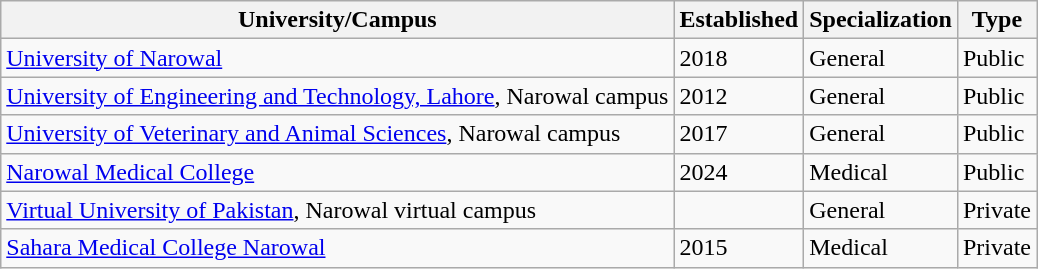<table class="wikitable sortable static-row-numbers static-row-header-hash">
<tr>
<th>University/Campus</th>
<th>Established</th>
<th>Specialization</th>
<th>Type</th>
</tr>
<tr>
<td><a href='#'>University of Narowal</a></td>
<td>2018</td>
<td>General</td>
<td>Public</td>
</tr>
<tr>
<td><a href='#'>University of Engineering and Technology, Lahore</a>, Narowal campus</td>
<td>2012</td>
<td>General</td>
<td>Public</td>
</tr>
<tr>
<td><a href='#'>University of Veterinary and Animal Sciences</a>, Narowal campus</td>
<td>2017</td>
<td>General</td>
<td>Public</td>
</tr>
<tr>
<td><a href='#'>Narowal Medical College</a></td>
<td>2024</td>
<td>Medical</td>
<td>Public</td>
</tr>
<tr>
<td><a href='#'>Virtual University of Pakistan</a>, Narowal virtual campus</td>
<td></td>
<td>General</td>
<td>Private</td>
</tr>
<tr>
<td><a href='#'>Sahara Medical College Narowal</a></td>
<td>2015</td>
<td>Medical</td>
<td>Private</td>
</tr>
</table>
